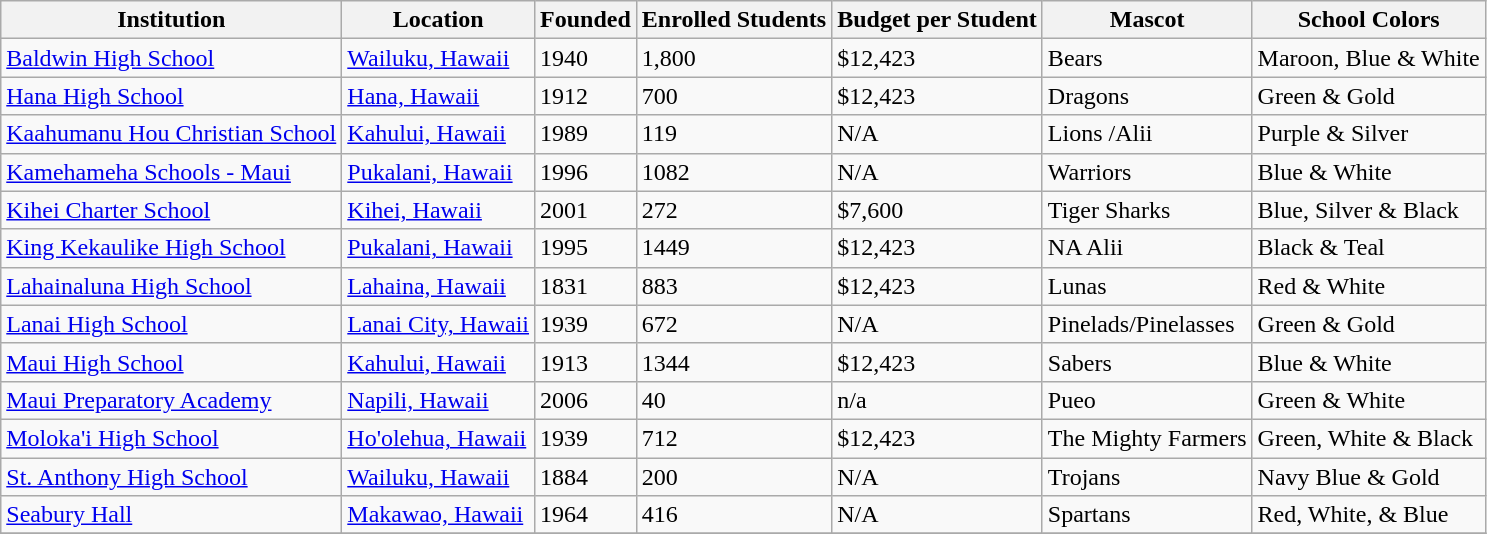<table class="wikitable">
<tr>
<th>Institution</th>
<th>Location</th>
<th>Founded</th>
<th>Enrolled Students</th>
<th>Budget per Student</th>
<th>Mascot</th>
<th>School Colors</th>
</tr>
<tr>
<td><a href='#'>Baldwin High School</a></td>
<td><a href='#'>Wailuku, Hawaii</a></td>
<td>1940</td>
<td>1,800</td>
<td>$12,423</td>
<td>Bears</td>
<td>Maroon, Blue & White</td>
</tr>
<tr>
<td><a href='#'>Hana High School</a></td>
<td><a href='#'>Hana, Hawaii</a></td>
<td>1912</td>
<td>700</td>
<td>$12,423</td>
<td>Dragons</td>
<td>Green & Gold</td>
</tr>
<tr>
<td><a href='#'>Kaahumanu Hou Christian School</a></td>
<td><a href='#'>Kahului, Hawaii</a></td>
<td>1989</td>
<td>119</td>
<td>N/A</td>
<td>Lions /Alii</td>
<td>Purple & Silver</td>
</tr>
<tr>
<td><a href='#'>Kamehameha Schools - Maui</a></td>
<td><a href='#'>Pukalani, Hawaii</a></td>
<td>1996</td>
<td>1082</td>
<td>N/A</td>
<td>Warriors</td>
<td>Blue & White</td>
</tr>
<tr>
<td><a href='#'>Kihei Charter School</a></td>
<td><a href='#'>Kihei, Hawaii</a></td>
<td>2001</td>
<td>272</td>
<td>$7,600</td>
<td>Tiger Sharks</td>
<td>Blue, Silver & Black</td>
</tr>
<tr>
<td><a href='#'>King Kekaulike High School</a></td>
<td><a href='#'>Pukalani, Hawaii</a></td>
<td>1995</td>
<td>1449</td>
<td>$12,423</td>
<td>NA Alii</td>
<td>Black & Teal</td>
</tr>
<tr>
<td><a href='#'>Lahainaluna High School</a></td>
<td><a href='#'>Lahaina, Hawaii</a></td>
<td>1831</td>
<td>883</td>
<td>$12,423</td>
<td>Lunas</td>
<td>Red & White</td>
</tr>
<tr>
<td><a href='#'>Lanai High School</a></td>
<td><a href='#'>Lanai City, Hawaii</a></td>
<td>1939</td>
<td>672</td>
<td>N/A</td>
<td>Pinelads/Pinelasses</td>
<td>Green & Gold</td>
</tr>
<tr>
<td><a href='#'>Maui High School</a></td>
<td><a href='#'>Kahului, Hawaii</a></td>
<td>1913</td>
<td>1344</td>
<td>$12,423</td>
<td>Sabers</td>
<td>Blue & White</td>
</tr>
<tr>
<td><a href='#'>Maui Preparatory Academy</a></td>
<td><a href='#'>Napili, Hawaii</a></td>
<td>2006</td>
<td>40</td>
<td>n/a</td>
<td>Pueo</td>
<td>Green & White</td>
</tr>
<tr>
<td><a href='#'>Moloka'i High School</a></td>
<td><a href='#'>Ho'olehua, Hawaii</a></td>
<td>1939</td>
<td>712</td>
<td>$12,423</td>
<td>The Mighty Farmers</td>
<td>Green, White & Black</td>
</tr>
<tr>
<td><a href='#'>St. Anthony High School</a></td>
<td><a href='#'>Wailuku, Hawaii</a></td>
<td>1884</td>
<td>200</td>
<td>N/A</td>
<td>Trojans</td>
<td>Navy Blue & Gold</td>
</tr>
<tr>
<td><a href='#'>Seabury Hall</a></td>
<td><a href='#'>Makawao, Hawaii</a></td>
<td>1964</td>
<td>416</td>
<td>N/A</td>
<td>Spartans</td>
<td>Red, White, & Blue</td>
</tr>
<tr>
</tr>
</table>
